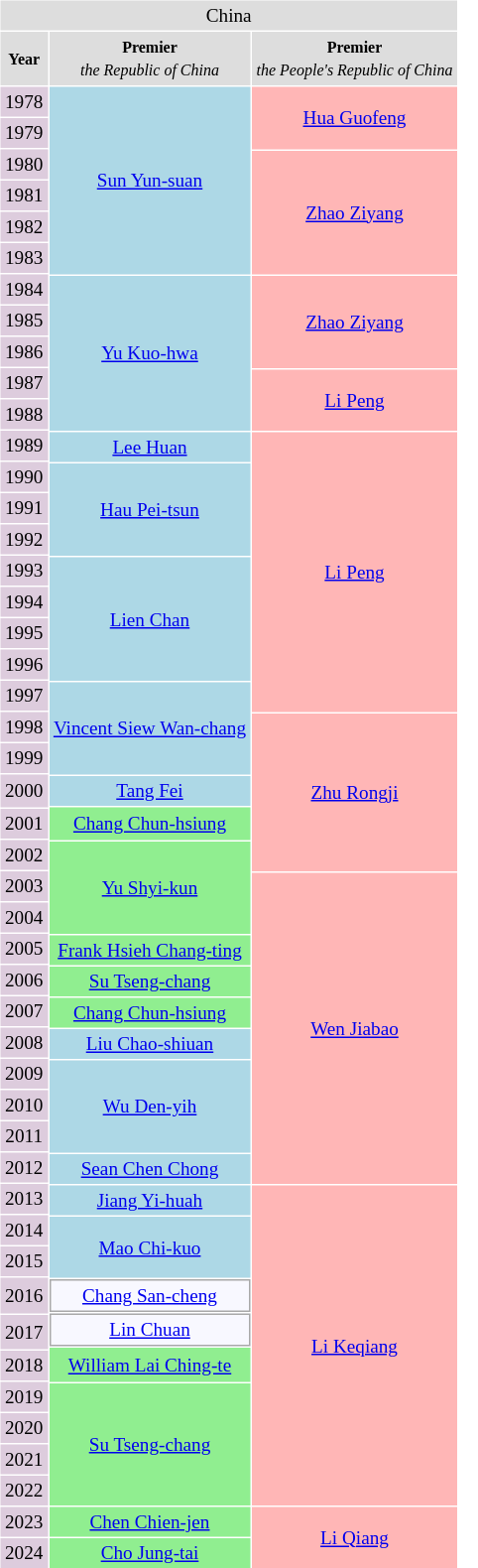<table border=0 cellpadding=3 cellspacing=1 style="text-align:center;font-size:80%;line-height:14px;">
<tr>
<td bgcolor=#DDDDDD colspan=3>China</td>
</tr>
<tr>
<td bgcolor=#DDDDDD><small><strong>Year</strong></small></td>
<td bgcolor=#DDDDDD><small><strong>Premier </strong></small><br><small><em>the Republic of China</em></small><br></td>
<td bgcolor=#DDDDDD><small><strong>Premier </strong></small><br><small><em>the People's Republic of China</em></small><br></td>
</tr>
<tr>
<td bgcolor=#DDCCDD>1978</td>
<td bgcolor=#ADD8E6 rowspan=8><a href='#'>Sun Yun-suan</a></td>
<td bgcolor=#FFB6B6 rowspan=3><a href='#'>Hua Guofeng</a></td>
</tr>
<tr>
<td bgcolor=#DDCCDD>1979</td>
</tr>
<tr>
<td bgcolor=#DDCCDD rowspan=2>1980</td>
</tr>
<tr>
<td bgcolor=#FFB6B6 rowspan=5><a href='#'>Zhao Ziyang</a> </td>
</tr>
<tr>
<td bgcolor=#DDCCDD>1981</td>
</tr>
<tr>
<td bgcolor=#DDCCDD>1982</td>
</tr>
<tr>
<td bgcolor=#DDCCDD>1983</td>
</tr>
<tr>
<td bgcolor=#DDCCDD rowspan=2>1984</td>
</tr>
<tr>
<td bgcolor=#ADD8E6 rowspan=7><a href='#'>Yu Kuo-hwa</a></td>
<td bgcolor=#FFB6B6 rowspan=4><a href='#'>Zhao Ziyang</a></td>
</tr>
<tr>
<td bgcolor=#DDCCDD>1985</td>
</tr>
<tr>
<td bgcolor=#DDCCDD>1986</td>
</tr>
<tr>
<td bgcolor=#DDCCDD rowspan=2>1987</td>
</tr>
<tr>
<td bgcolor=#FFB6B6 rowspan=3><a href='#'>Li Peng</a> </td>
</tr>
<tr>
<td bgcolor=#DDCCDD>1988</td>
</tr>
<tr>
<td bgcolor=#DDCCDD rowspan=2>1989</td>
</tr>
<tr>
<td bgcolor=#ADD8E6 rowspan=2><a href='#'>Lee Huan</a></td>
<td bgcolor=#FFB6B6 rowspan=13><a href='#'>Li Peng</a></td>
</tr>
<tr>
<td bgcolor=#DDCCDD rowspan=2>1990</td>
</tr>
<tr>
<td bgcolor=#ADD8E6 rowspan=4><a href='#'>Hau Pei-tsun</a></td>
</tr>
<tr>
<td bgcolor=#DDCCDD>1991</td>
</tr>
<tr>
<td bgcolor=#DDCCDD>1992</td>
</tr>
<tr>
<td bgcolor=#DDCCDD rowspan=2>1993</td>
</tr>
<tr>
<td bgcolor=#ADD8E6 rowspan=5><a href='#'>Lien Chan</a></td>
</tr>
<tr>
<td bgcolor=#DDCCDD>1994</td>
</tr>
<tr>
<td bgcolor=#DDCCDD>1995</td>
</tr>
<tr>
<td bgcolor=#DDCCDD>1996</td>
</tr>
<tr>
<td bgcolor=#DDCCDD rowspan=2>1997</td>
</tr>
<tr>
<td bgcolor=#ADD8E6 rowspan=5><a href='#'>Vincent Siew Wan-chang</a></td>
<td bgcolor=#FFFFFF rowspan=7></td>
</tr>
<tr>
<td bgcolor=#DDCCDD rowspan=2>1998</td>
</tr>
<tr>
<td bgcolor=#FFB6B6 rowspan=10><a href='#'>Zhu Rongji</a></td>
</tr>
<tr>
<td bgcolor=#DDCCDD>1999</td>
<td bgcolor=#FFFFFF rowspan=30></td>
</tr>
<tr>
<td bgcolor=#DDCCDD rowspan=3>2000</td>
</tr>
<tr>
<td bgcolor=#ADD8E6><a href='#'>Tang Fei</a></td>
</tr>
<tr>
<td bgcolor=#90EE90 rowspan=4><a href='#'>Chang Chun-hsiung</a></td>
</tr>
<tr>
<td bgcolor=#DDCCDD rowspan=2>2001</td>
</tr>
<tr>
<td bgcolor=#FFFFFF rowspan=7></td>
</tr>
<tr>
<td bgcolor=#DDCCDD rowspan=2>2002</td>
</tr>
<tr>
<td bgcolor=#90EE90 rowspan=5><a href='#'>Yu Shyi-kun</a></td>
</tr>
<tr>
<td bgcolor=#DDCCDD rowspan=2>2003</td>
</tr>
<tr>
<td bgcolor=#FFB6B6 rowspan=19><a href='#'>Wen Jiabao</a></td>
</tr>
<tr>
<td bgcolor=#DDCCDD>2004</td>
</tr>
<tr>
<td bgcolor=#DDCCDD rowspan=3>2005</td>
</tr>
<tr>
<td bgcolor=#90EE90 rowspan=3><a href='#'>Frank Hsieh Chang-ting</a></td>
<td bgcolor=#FFFFFF></td>
</tr>
<tr>
<td bgcolor=#FFFFFF rowspan=4></td>
</tr>
<tr>
<td bgcolor=#DDCCDD rowspan=2>2006</td>
</tr>
<tr>
<td bgcolor=#90EE90 rowspan=2><a href='#'>Su Tseng-chang</a></td>
</tr>
<tr>
<td bgcolor=#DDCCDD rowspan=2>2007</td>
</tr>
<tr>
<td bgcolor=#90EE90 rowspan=2><a href='#'>Chang Chun-hsiung</a></td>
<td bgcolor=#FFFFFF rowspan=7></td>
</tr>
<tr>
<td bgcolor=#DDCCDD rowspan=2>2008</td>
</tr>
<tr>
<td bgcolor=#ADD8E6 rowspan=2><a href='#'>Liu Chao-shiuan</a></td>
</tr>
<tr>
<td bgcolor=#DDCCDD rowspan=2>2009</td>
</tr>
<tr>
<td bgcolor=#ADD8E6 rowspan=5><a href='#'>Wu Den-yih</a></td>
</tr>
<tr>
<td bgcolor=#DDCCDD>2010</td>
</tr>
<tr>
<td bgcolor=#DDCCDD rowspan=2>2011</td>
</tr>
<tr>
<td bgcolor=#FFFFFF rowspan=2></td>
</tr>
<tr>
<td bgcolor=#DDCCDD rowspan=2>2012</td>
</tr>
<tr>
<td bgcolor=#ADD8E6 rowspan=2><a href='#'>Sean Chen Chong</a></td>
<td bgcolor=#FFFFFF rowspan=10></td>
</tr>
<tr>
<td bgcolor=#DDCCDD rowspan=2>2013</td>
</tr>
<tr>
<td bgcolor=#ADD8E6 rowspan=2><a href='#'>Jiang Yi-huah</a></td>
<td bgcolor=#FFB6B6 rowspan=16><a href='#'>Li Keqiang</a></td>
</tr>
<tr>
<td bgcolor=#DDCCDD rowspan=2>2014</td>
</tr>
<tr>
<td bgcolor=#ADD8E6 rowspan=3><a href='#'>Mao Chi-kuo</a></td>
<td bgcolor=#FFFFFF rowspan=10></td>
</tr>
<tr>
<td bgcolor=#DDCCDD>2015</td>
</tr>
<tr>
<td bgcolor=#DDCCDD rowspan=3>2016</td>
</tr>
<tr>
<td bgcolor=#F8F8FF style="border: 1px solid darkgray;"><a href='#'>Chang San-cheng</a></td>
</tr>
<tr>
<td bgcolor=#F8F8FF style="border: 1px solid darkgray;" rowspan=2><a href='#'>Lin Chuan</a></td>
</tr>
<tr>
<td bgcolor=#DDCCDD rowspan=3>2017</td>
</tr>
<tr>
<td bgcolor=#90EE90 rowspan=4><a href='#'>William Lai Ching‑te</a></td>
</tr>
<tr>
<td bgcolor=#FFFFFF rowspan=5></td>
</tr>
<tr>
<td bgcolor=#DDCCDD rowspan=1>2018</td>
</tr>
<tr>
<td bgcolor=#DDCCDD rowspan=2>2019</td>
</tr>
<tr>
<td bgcolor=#90EE90 rowspan=4><a href='#'>Su Tseng-chang</a></td>
<td bgcolor=#FFFFFF rowspan=2></td>
</tr>
<tr>
<td bgcolor=#DDCCDD rowspan=1>2020</td>
</tr>
<tr>
<td bgcolor=#DDCCDD rowspan=1>2021</td>
</tr>
<tr>
<td bgcolor=#DDCCDD rowspan=1>2022</td>
</tr>
<tr>
<td bgcolor=#DDCCDD rowspan=1>2023</td>
<td bgcolor=#90EE90 rowspan=1><a href='#'>Chen Chien-jen</a></td>
<td bgcolor=#FFB6B6 rowspan=2><a href='#'>Li Qiang</a></td>
</tr>
<tr>
<td bgcolor=#DDCCDD rowspan=1>2024</td>
<td bgcolor=#90EE90 rowspan=1><a href='#'>Cho Jung-tai</a></td>
</tr>
</table>
